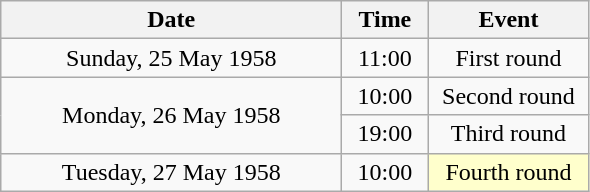<table class = "wikitable" style="text-align:center;">
<tr>
<th width=220>Date</th>
<th width=50>Time</th>
<th width=100>Event</th>
</tr>
<tr>
<td>Sunday, 25 May 1958</td>
<td>11:00</td>
<td>First round</td>
</tr>
<tr>
<td rowspan=2>Monday, 26 May 1958</td>
<td>10:00</td>
<td>Second round</td>
</tr>
<tr>
<td>19:00</td>
<td>Third round</td>
</tr>
<tr>
<td>Tuesday, 27 May 1958</td>
<td>10:00</td>
<td bgcolor=ffffcc>Fourth round</td>
</tr>
</table>
